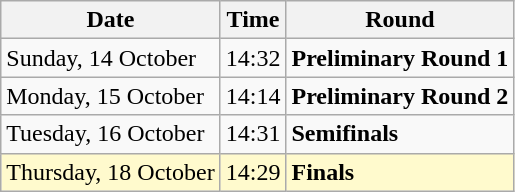<table class="wikitable">
<tr>
<th>Date</th>
<th>Time</th>
<th>Round</th>
</tr>
<tr>
<td>Sunday, 14 October</td>
<td>14:32</td>
<td><strong>Preliminary Round 1</strong></td>
</tr>
<tr>
<td>Monday, 15 October</td>
<td>14:14</td>
<td><strong>Preliminary Round 2</strong></td>
</tr>
<tr>
<td>Tuesday, 16 October</td>
<td>14:31</td>
<td><strong>Semifinals</strong></td>
</tr>
<tr style=background:lemonchiffon>
<td>Thursday, 18 October</td>
<td>14:29</td>
<td><strong>Finals</strong></td>
</tr>
</table>
